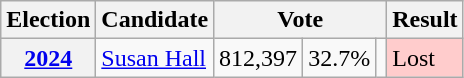<table class="wikitable">
<tr>
<th>Election</th>
<th>Candidate</th>
<th colspan="3">Vote</th>
<th>Result</th>
</tr>
<tr>
<th><a href='#'>2024</a></th>
<td><a href='#'>Susan Hall</a></td>
<td>812,397</td>
<td>32.7%</td>
<td></td>
<td style="background-color:#FFCCCC">Lost</td>
</tr>
</table>
